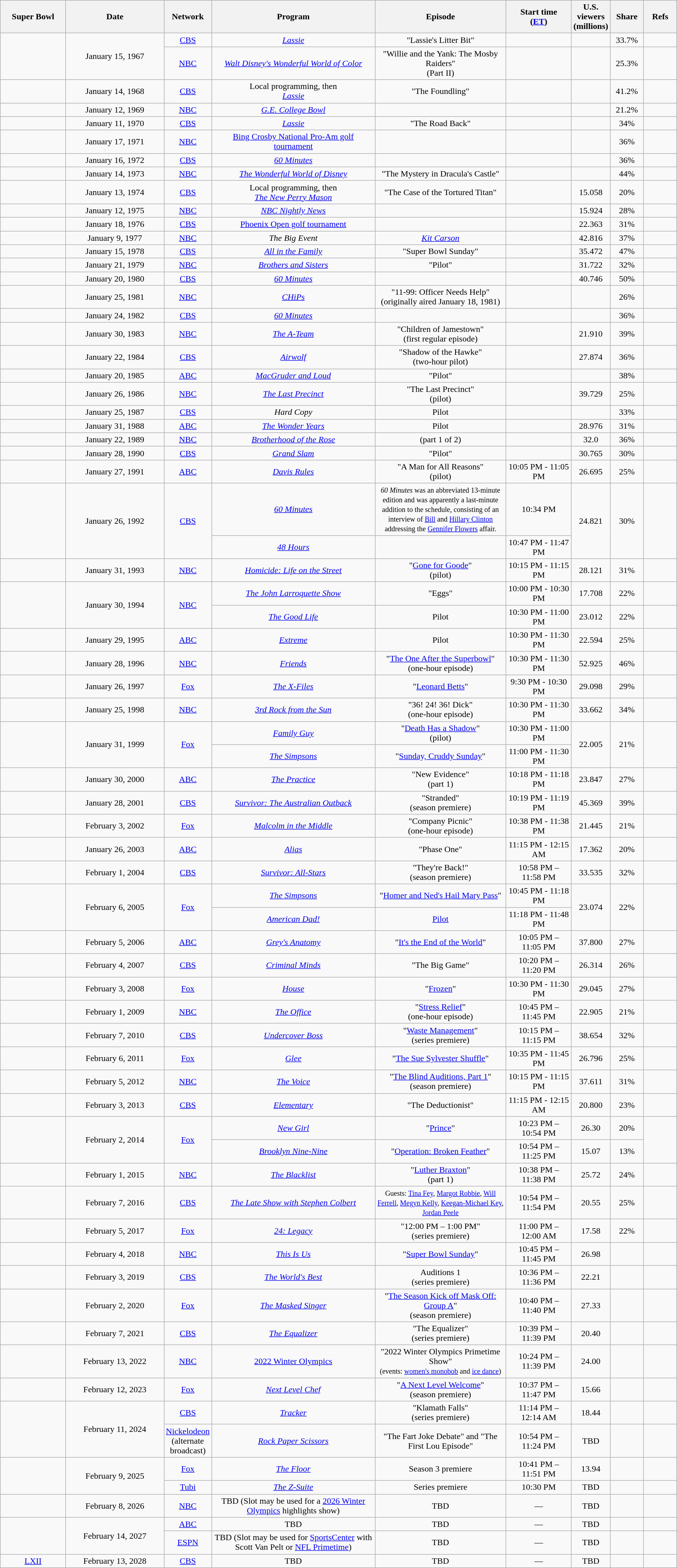<table class="wikitable sortable" style="width:100%; text-align: center;">
<tr>
<th style="width:10%;">Super Bowl</th>
<th style="width:15%;">Date</th>
<th style="width:5%;">Network</th>
<th style="width:25%;">Program</th>
<th style="width:20%;">Episode</th>
<th style="width:10%;">Start time<br>(<a href='#'>ET</a>)</th>
<th style="width:5%;">U.S. viewers <br>(millions)</th>
<th style="width:5%;">Share</th>
<th style="width:5%;">Refs</th>
</tr>
<tr>
<td rowspan="2"></td>
<td rowspan="2">January 15, 1967</td>
<td><a href='#'>CBS</a></td>
<td><em><a href='#'>Lassie</a></em></td>
<td>"Lassie's Litter Bit"</td>
<td></td>
<td></td>
<td>33.7%</td>
<td></td>
</tr>
<tr>
<td><a href='#'>NBC</a></td>
<td><em><a href='#'>Walt Disney's Wonderful World of Color</a></em></td>
<td>"Willie and the Yank: The Mosby Raiders"<br>(Part II)</td>
<td></td>
<td></td>
<td>25.3%</td>
<td></td>
</tr>
<tr>
<td></td>
<td>January 14, 1968</td>
<td><a href='#'>CBS</a></td>
<td>Local programming, then<br><em><a href='#'>Lassie</a></em></td>
<td>"The Foundling"</td>
<td></td>
<td></td>
<td>41.2%</td>
<td></td>
</tr>
<tr>
<td></td>
<td>January 12, 1969</td>
<td><a href='#'>NBC</a></td>
<td><em><a href='#'>G.E. College Bowl</a></em></td>
<td></td>
<td></td>
<td></td>
<td>21.2%</td>
<td></td>
</tr>
<tr>
<td></td>
<td>January 11, 1970</td>
<td><a href='#'>CBS</a></td>
<td><em><a href='#'>Lassie</a></em></td>
<td>"The Road Back"</td>
<td></td>
<td></td>
<td>34%</td>
<td></td>
</tr>
<tr>
<td></td>
<td>January 17, 1971</td>
<td><a href='#'>NBC</a></td>
<td><a href='#'>Bing Crosby National Pro-Am golf tournament</a></td>
<td></td>
<td></td>
<td></td>
<td>36%</td>
<td></td>
</tr>
<tr>
<td></td>
<td>January 16, 1972</td>
<td><a href='#'>CBS</a></td>
<td><em><a href='#'>60 Minutes</a></em></td>
<td></td>
<td></td>
<td></td>
<td>36%</td>
<td></td>
</tr>
<tr>
<td></td>
<td>January 14, 1973</td>
<td><a href='#'>NBC</a></td>
<td><em><a href='#'>The Wonderful World of Disney</a></em></td>
<td>"The Mystery in Dracula's Castle"</td>
<td></td>
<td></td>
<td>44%</td>
<td></td>
</tr>
<tr>
<td></td>
<td>January 13, 1974</td>
<td><a href='#'>CBS</a></td>
<td>Local programming, then<br><em><a href='#'>The New Perry Mason</a></em></td>
<td>"The Case of the Tortured Titan"</td>
<td></td>
<td>15.058</td>
<td>20%</td>
<td></td>
</tr>
<tr>
<td></td>
<td>January 12, 1975</td>
<td><a href='#'>NBC</a></td>
<td><em><a href='#'>NBC Nightly News</a></em></td>
<td></td>
<td></td>
<td>15.924</td>
<td>28%</td>
<td></td>
</tr>
<tr>
<td></td>
<td>January 18, 1976</td>
<td><a href='#'>CBS</a></td>
<td><a href='#'>Phoenix Open golf tournament</a></td>
<td></td>
<td></td>
<td>22.363</td>
<td>31%</td>
<td></td>
</tr>
<tr>
<td></td>
<td>January 9, 1977</td>
<td><a href='#'>NBC</a></td>
<td><em>The Big Event</em></td>
<td><em><a href='#'>Kit Carson</a></em></td>
<td></td>
<td>42.816</td>
<td>37%</td>
<td></td>
</tr>
<tr>
<td></td>
<td>January 15, 1978</td>
<td><a href='#'>CBS</a></td>
<td><em><a href='#'>All in the Family</a></em></td>
<td>"Super Bowl Sunday"</td>
<td></td>
<td>35.472</td>
<td>47%</td>
<td></td>
</tr>
<tr>
<td></td>
<td>January 21, 1979</td>
<td><a href='#'>NBC</a></td>
<td><em><a href='#'>Brothers and Sisters</a></em></td>
<td>"Pilot"</td>
<td></td>
<td>31.722</td>
<td>32%</td>
<td></td>
</tr>
<tr>
<td></td>
<td>January 20, 1980</td>
<td><a href='#'>CBS</a></td>
<td><em><a href='#'>60 Minutes</a></em></td>
<td></td>
<td></td>
<td>40.746</td>
<td>50%</td>
<td></td>
</tr>
<tr>
<td></td>
<td>January 25, 1981</td>
<td><a href='#'>NBC</a></td>
<td><em><a href='#'>CHiPs</a></em></td>
<td>"11-99: Officer Needs Help"<br>(originally aired January 18, 1981)</td>
<td></td>
<td></td>
<td>26%</td>
<td></td>
</tr>
<tr>
<td></td>
<td>January 24, 1982</td>
<td><a href='#'>CBS</a></td>
<td><em><a href='#'>60 Minutes</a></em></td>
<td></td>
<td></td>
<td></td>
<td>36%</td>
<td></td>
</tr>
<tr>
<td></td>
<td>January 30, 1983</td>
<td><a href='#'>NBC</a></td>
<td><em><a href='#'>The A-Team</a></em></td>
<td>"Children of Jamestown"<br>(first regular episode)</td>
<td></td>
<td>21.910</td>
<td>39%</td>
<td></td>
</tr>
<tr>
<td></td>
<td>January 22, 1984</td>
<td><a href='#'>CBS</a></td>
<td><em><a href='#'>Airwolf</a></em></td>
<td>"Shadow of the Hawke"<br>(two-hour pilot)</td>
<td></td>
<td>27.874</td>
<td>36%</td>
<td></td>
</tr>
<tr>
<td></td>
<td>January 20, 1985</td>
<td><a href='#'>ABC</a></td>
<td><em><a href='#'>MacGruder and Loud</a></em></td>
<td>"Pilot"</td>
<td></td>
<td></td>
<td>38%</td>
<td></td>
</tr>
<tr>
<td></td>
<td>January 26, 1986</td>
<td><a href='#'>NBC</a></td>
<td><em><a href='#'>The Last Precinct</a></em></td>
<td>"The Last Precinct"<br>(pilot)</td>
<td></td>
<td>39.729</td>
<td>25%</td>
<td></td>
</tr>
<tr>
<td></td>
<td>January 25, 1987</td>
<td><a href='#'>CBS</a></td>
<td><em>Hard Copy</em></td>
<td>Pilot</td>
<td></td>
<td></td>
<td>33%</td>
<td></td>
</tr>
<tr>
<td></td>
<td>January 31, 1988</td>
<td><a href='#'>ABC</a></td>
<td><em><a href='#'>The Wonder Years</a></em></td>
<td>Pilot</td>
<td></td>
<td>28.976</td>
<td>31%</td>
<td></td>
</tr>
<tr>
<td></td>
<td>January 22, 1989</td>
<td><a href='#'>NBC</a></td>
<td><em><a href='#'>Brotherhood of the Rose</a></em></td>
<td>(part 1 of 2)</td>
<td></td>
<td>32.0</td>
<td>36%</td>
<td></td>
</tr>
<tr>
<td></td>
<td>January 28, 1990</td>
<td><a href='#'>CBS</a></td>
<td><em><a href='#'>Grand Slam</a></em></td>
<td>"Pilot"</td>
<td></td>
<td>30.765</td>
<td>30%</td>
<td></td>
</tr>
<tr>
<td></td>
<td>January 27, 1991</td>
<td><a href='#'>ABC</a></td>
<td><em><a href='#'>Davis Rules</a></em></td>
<td>"A Man for All Reasons"<br>(pilot)</td>
<td>10:05 PM - 11:05 PM</td>
<td>26.695</td>
<td>25%</td>
<td></td>
</tr>
<tr>
<td rowspan="2"></td>
<td rowspan="2">January 26, 1992</td>
<td rowspan="2"><a href='#'>CBS</a></td>
<td><em><a href='#'>60 Minutes</a></em></td>
<td><small><em>60 Minutes</em> was an abbreviated 13-minute edition and was apparently a last-minute addition to the schedule, consisting of an interview of <a href='#'>Bill</a> and <a href='#'>Hillary Clinton</a> addressing the <a href='#'>Gennifer Flowers</a> affair.<br></small></td>
<td>10:34 PM</td>
<td rowspan="2">24.821</td>
<td rowspan="2">30%</td>
<td rowspan="2"></td>
</tr>
<tr>
<td><em><a href='#'>48 Hours</a></em></td>
<td></td>
<td>10:47 PM - 11:47 PM</td>
</tr>
<tr>
<td></td>
<td>January 31, 1993</td>
<td><a href='#'>NBC</a></td>
<td><em><a href='#'>Homicide: Life on the Street</a></em></td>
<td>"<a href='#'>Gone for Goode</a>"<br>(pilot)</td>
<td>10:15 PM - 11:15 PM</td>
<td>28.121</td>
<td>31%</td>
<td></td>
</tr>
<tr>
<td rowspan="2"></td>
<td rowspan="2">January 30, 1994</td>
<td rowspan="2"><a href='#'>NBC</a></td>
<td><em><a href='#'>The John Larroquette Show</a></em></td>
<td>"Eggs"</td>
<td>10:00 PM - 10:30 PM</td>
<td>17.708</td>
<td>22%</td>
<td></td>
</tr>
<tr>
<td><em><a href='#'>The Good Life</a></em></td>
<td>Pilot</td>
<td>10:30 PM - 11:00 PM</td>
<td>23.012</td>
<td>22%</td>
<td></td>
</tr>
<tr>
<td></td>
<td>January 29, 1995</td>
<td><a href='#'>ABC</a></td>
<td><em><a href='#'>Extreme</a></em></td>
<td>Pilot</td>
<td>10:30 PM - 11:30 PM</td>
<td>22.594</td>
<td>25%</td>
<td></td>
</tr>
<tr>
<td></td>
<td>January 28, 1996</td>
<td><a href='#'>NBC</a></td>
<td><em><a href='#'>Friends</a></em></td>
<td>"<a href='#'>The One After the Superbowl</a>"<br>(one-hour episode)</td>
<td>10:30 PM - 11:30 PM</td>
<td>52.925</td>
<td>46%</td>
<td></td>
</tr>
<tr>
<td></td>
<td>January 26, 1997</td>
<td><a href='#'>Fox</a></td>
<td><em><a href='#'>The X-Files</a></em></td>
<td>"<a href='#'>Leonard Betts</a>"</td>
<td>9:30 PM - 10:30 PM</td>
<td>29.098</td>
<td>29%</td>
<td></td>
</tr>
<tr>
<td></td>
<td>January 25, 1998</td>
<td><a href='#'>NBC</a></td>
<td><em><a href='#'>3rd Rock from the Sun</a></em></td>
<td>"36! 24! 36! Dick"<br>(one-hour episode)</td>
<td>10:30 PM - 11:30 PM</td>
<td>33.662</td>
<td>34%</td>
<td></td>
</tr>
<tr>
<td rowspan="2"></td>
<td rowspan="2">January 31, 1999</td>
<td rowspan="2"><a href='#'>Fox</a></td>
<td><em><a href='#'>Family Guy</a></em></td>
<td>"<a href='#'>Death Has a Shadow</a>"<br>(pilot)</td>
<td>10:30 PM - 11:00 PM</td>
<td rowspan="2">22.005</td>
<td rowspan="2">21%</td>
<td rowspan="2"></td>
</tr>
<tr>
<td><em><a href='#'>The Simpsons</a></em></td>
<td>"<a href='#'>Sunday, Cruddy Sunday</a>"</td>
<td>11:00 PM - 11:30 PM</td>
</tr>
<tr>
<td></td>
<td>January 30, 2000</td>
<td><a href='#'>ABC</a></td>
<td><em><a href='#'>The Practice</a></em></td>
<td>"New Evidence"<br>(part 1)</td>
<td>10:18 PM - 11:18 PM</td>
<td>23.847</td>
<td>27%</td>
<td></td>
</tr>
<tr>
<td></td>
<td>January 28, 2001</td>
<td><a href='#'>CBS</a></td>
<td><em><a href='#'>Survivor: The Australian Outback</a></em></td>
<td>"Stranded"<br>(season premiere)</td>
<td>10:19 PM - 11:19 PM</td>
<td>45.369</td>
<td>39%</td>
<td></td>
</tr>
<tr>
<td></td>
<td>February 3, 2002</td>
<td><a href='#'>Fox</a></td>
<td><em><a href='#'>Malcolm in the Middle</a></em></td>
<td>"Company Picnic"<br>(one-hour episode)</td>
<td>10:38 PM - 11:38 PM</td>
<td>21.445</td>
<td>21%</td>
<td></td>
</tr>
<tr>
<td></td>
<td>January 26, 2003</td>
<td><a href='#'>ABC</a></td>
<td><em><a href='#'>Alias</a></em></td>
<td>"Phase One"</td>
<td>11:15 PM - 12:15 AM</td>
<td>17.362</td>
<td>20%</td>
<td></td>
</tr>
<tr>
<td></td>
<td>February 1, 2004</td>
<td><a href='#'>CBS</a></td>
<td><em><a href='#'>Survivor: All-Stars</a></em></td>
<td>"They're Back!"<br>(season premiere)</td>
<td>10:58 PM – 11:58 PM</td>
<td>33.535</td>
<td>32%</td>
<td></td>
</tr>
<tr>
<td rowspan="2"></td>
<td rowspan="2">February 6, 2005</td>
<td rowspan="2"><a href='#'>Fox</a></td>
<td><em><a href='#'>The Simpsons</a></em></td>
<td>"<a href='#'>Homer and Ned's Hail Mary Pass</a>"</td>
<td>10:45 PM - 11:18 PM</td>
<td rowspan="2">23.074</td>
<td rowspan="2">22%</td>
<td rowspan="2"></td>
</tr>
<tr>
<td><em><a href='#'>American Dad!</a></em></td>
<td><a href='#'>Pilot</a></td>
<td>11:18 PM - 11:48 PM</td>
</tr>
<tr>
<td></td>
<td>February 5, 2006</td>
<td><a href='#'>ABC</a></td>
<td><em><a href='#'>Grey's Anatomy</a></em></td>
<td>"<a href='#'>It's the End of the World</a>"</td>
<td>10:05 PM – 11:05 PM</td>
<td>37.800</td>
<td>27%</td>
<td></td>
</tr>
<tr>
<td></td>
<td>February 4, 2007</td>
<td><a href='#'>CBS</a></td>
<td><em><a href='#'>Criminal Minds</a></em></td>
<td>"The Big Game"</td>
<td>10:20 PM – 11:20 PM</td>
<td>26.314</td>
<td>26%</td>
<td></td>
</tr>
<tr>
<td></td>
<td>February 3, 2008</td>
<td><a href='#'>Fox</a></td>
<td><em><a href='#'>House</a></em></td>
<td>"<a href='#'>Frozen</a>"</td>
<td>10:30 PM - 11:30 PM</td>
<td>29.045</td>
<td>27%</td>
<td></td>
</tr>
<tr>
<td></td>
<td>February 1, 2009</td>
<td><a href='#'>NBC</a></td>
<td><em><a href='#'>The Office</a></em></td>
<td>"<a href='#'>Stress Relief</a>"<br>(one-hour episode)</td>
<td>10:45 PM – 11:45 PM</td>
<td>22.905</td>
<td>21%</td>
<td></td>
</tr>
<tr>
<td></td>
<td>February 7, 2010</td>
<td><a href='#'>CBS</a></td>
<td><em><a href='#'>Undercover Boss</a></em></td>
<td>"<a href='#'>Waste Management</a>"<br>(series premiere)</td>
<td>10:15 PM – 11:15 PM</td>
<td>38.654</td>
<td>32%</td>
<td></td>
</tr>
<tr>
<td></td>
<td>February 6, 2011</td>
<td><a href='#'>Fox</a></td>
<td><em><a href='#'>Glee</a></em></td>
<td>"<a href='#'>The Sue Sylvester Shuffle</a>"</td>
<td>10:35 PM - 11:45 PM</td>
<td>26.796</td>
<td>25%</td>
<td></td>
</tr>
<tr>
<td></td>
<td>February 5, 2012</td>
<td><a href='#'>NBC</a></td>
<td><em><a href='#'>The Voice</a></em></td>
<td>"<a href='#'>The Blind Auditions, Part 1</a>"<br>(season premiere)</td>
<td>10:15 PM - 11:15 PM</td>
<td>37.611</td>
<td>31%</td>
<td></td>
</tr>
<tr>
<td></td>
<td>February 3, 2013</td>
<td><a href='#'>CBS</a></td>
<td><em><a href='#'>Elementary</a></em></td>
<td>"The Deductionist"</td>
<td>11:15 PM - 12:15 AM</td>
<td>20.800</td>
<td>23%</td>
<td></td>
</tr>
<tr>
<td rowspan="2"></td>
<td rowspan="2">February 2, 2014</td>
<td rowspan="2"><a href='#'>Fox</a></td>
<td><em><a href='#'>New Girl</a></em></td>
<td>"<a href='#'>Prince</a>"</td>
<td>10:23 PM – 10:54 PM</td>
<td>26.30</td>
<td>20%</td>
<td rowspan="2"></td>
</tr>
<tr>
<td><em><a href='#'>Brooklyn Nine-Nine</a></em></td>
<td>"<a href='#'>Operation: Broken Feather</a>"</td>
<td>10:54 PM – 11:25 PM</td>
<td>15.07</td>
<td>13%</td>
</tr>
<tr>
<td></td>
<td>February 1, 2015</td>
<td><a href='#'>NBC</a></td>
<td><em><a href='#'>The Blacklist</a></em></td>
<td>"<a href='#'>Luther Braxton</a>"<br>(part 1)</td>
<td>10:38 PM – 11:38 PM</td>
<td>25.72</td>
<td>24%</td>
<td></td>
</tr>
<tr>
<td></td>
<td>February 7, 2016</td>
<td><a href='#'>CBS</a></td>
<td><em><a href='#'>The Late Show with Stephen Colbert</a></em></td>
<td><small>Guests: <a href='#'>Tina Fey</a>, <a href='#'>Margot Robbie</a>, <a href='#'>Will Ferrell</a>, <a href='#'>Megyn Kelly</a>, <a href='#'>Keegan-Michael Key</a>, <a href='#'>Jordan Peele</a></small></td>
<td>10:54 PM – 11:54 PM</td>
<td>20.55</td>
<td>25%</td>
<td></td>
</tr>
<tr>
<td></td>
<td>February 5, 2017</td>
<td><a href='#'>Fox</a></td>
<td><em><a href='#'>24: Legacy</a></em></td>
<td>"12:00 PM – 1:00 PM"<br>(series premiere)</td>
<td>11:00 PM – 12:00 AM</td>
<td>17.58</td>
<td>22%</td>
<td></td>
</tr>
<tr>
<td></td>
<td>February 4, 2018</td>
<td><a href='#'>NBC</a></td>
<td><em><a href='#'>This Is Us</a></em></td>
<td>"<a href='#'>Super Bowl Sunday</a>"</td>
<td>10:45 PM – 11:45 PM</td>
<td>26.98</td>
<td></td>
<td></td>
</tr>
<tr>
<td></td>
<td>February 3, 2019</td>
<td><a href='#'>CBS</a></td>
<td><em><a href='#'>The World's Best</a></em></td>
<td>Auditions 1<br>(series premiere)</td>
<td>10:36 PM – 11:36 PM</td>
<td>22.21</td>
<td></td>
<td></td>
</tr>
<tr>
<td></td>
<td>February 2, 2020</td>
<td><a href='#'>Fox</a></td>
<td><em><a href='#'>The Masked Singer</a></em></td>
<td>"<a href='#'>The Season Kick off Mask Off: Group A</a>"<br>(season premiere)</td>
<td>10:40 PM – 11:40 PM</td>
<td>27.33</td>
<td></td>
<td></td>
</tr>
<tr>
<td></td>
<td>February 7, 2021</td>
<td><a href='#'>CBS</a></td>
<td><em><a href='#'>The Equalizer</a></em></td>
<td>"The Equalizer"<br>(series premiere)</td>
<td>10:39 PM – 11:39 PM</td>
<td>20.40</td>
<td></td>
<td></td>
</tr>
<tr>
<td></td>
<td>February 13, 2022</td>
<td><a href='#'>NBC</a></td>
<td><a href='#'>2022 Winter Olympics</a></td>
<td>"2022 Winter Olympics Primetime Show"<br><small>(events: <a href='#'>women's monobob</a> and <a href='#'>ice dance</a>)</small></td>
<td>10:24 PM – 11:39 PM</td>
<td>24.00</td>
<td></td>
<td></td>
</tr>
<tr>
<td></td>
<td>February 12, 2023</td>
<td><a href='#'>Fox</a></td>
<td><em><a href='#'>Next Level Chef</a></em></td>
<td>"<a href='#'>A Next Level Welcome</a>"<br>(season premiere)</td>
<td>10:37 PM – 11:47 PM</td>
<td>15.66</td>
<td></td>
<td></td>
</tr>
<tr>
<td rowspan="2"></td>
<td rowspan="2">February 11, 2024</td>
<td><a href='#'>CBS</a></td>
<td><em><a href='#'>Tracker</a></em></td>
<td>"Klamath Falls" <br>(series premiere)</td>
<td>11:14 PM – 12:14 AM</td>
<td>18.44</td>
<td></td>
<td></td>
</tr>
<tr>
<td><a href='#'>Nickelodeon</a> (alternate broadcast)</td>
<td><em><a href='#'>Rock Paper Scissors</a></em></td>
<td>"The Fart Joke Debate" and "The First Lou Episode"</td>
<td>10:54 PM – 11:24 PM</td>
<td>TBD</td>
<td></td>
<td></td>
</tr>
<tr>
<td rowspan=2></td>
<td rowspan=2>February 9, 2025</td>
<td><a href='#'>Fox</a></td>
<td><em><a href='#'>The Floor</a></em></td>
<td>Season 3 premiere</td>
<td>10:41 PM – 11:51 PM</td>
<td>13.94</td>
<td></td>
<td></td>
</tr>
<tr>
<td><a href='#'>Tubi</a></td>
<td><em><a href='#'>The Z-Suite</a></em></td>
<td>Series premiere</td>
<td>10:30 PM</td>
<td>TBD</td>
<td></td>
<td></td>
</tr>
<tr>
<td></td>
<td>February 8, 2026</td>
<td><a href='#'>NBC</a></td>
<td>TBD (Slot may be used for a <a href='#'>2026 Winter Olympics</a> highlights show)</td>
<td>TBD</td>
<td>—</td>
<td>TBD</td>
<td></td>
<td></td>
</tr>
<tr>
<td rowspan="2"></td>
<td rowspan="2">February 14, 2027</td>
<td><a href='#'>ABC</a></td>
<td>TBD</td>
<td>TBD</td>
<td>—</td>
<td>TBD</td>
<td></td>
<td></td>
</tr>
<tr>
<td><a href='#'>ESPN</a></td>
<td>TBD (Slot may be used for <a href='#'>SportsCenter</a> with Scott Van Pelt or <a href='#'>NFL Primetime</a>)</td>
<td>TBD</td>
<td>—</td>
<td>TBD</td>
<td></td>
<td></td>
</tr>
<tr>
<td><a href='#'>LXII</a></td>
<td>February 13, 2028</td>
<td><a href='#'>CBS</a></td>
<td>TBD</td>
<td>TBD</td>
<td>—</td>
<td>TBD</td>
<td></td>
<td></td>
</tr>
</table>
